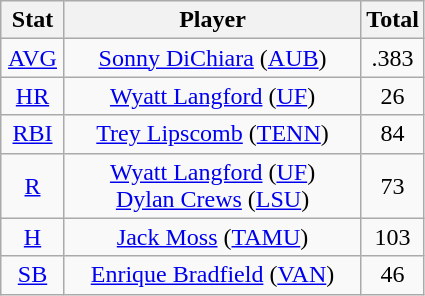<table class="wikitable" style="text-align:center;">
<tr>
<th style="width:15%;">Stat</th>
<th>Player</th>
<th style="width:15%;">Total</th>
</tr>
<tr>
<td><a href='#'>AVG</a></td>
<td><a href='#'>Sonny DiChiara</a> (<a href='#'>AUB</a>)</td>
<td>.383</td>
</tr>
<tr>
<td><a href='#'>HR</a></td>
<td><a href='#'>Wyatt Langford</a> (<a href='#'>UF</a>)</td>
<td>26</td>
</tr>
<tr>
<td><a href='#'>RBI</a></td>
<td><a href='#'>Trey Lipscomb</a> (<a href='#'>TENN</a>)</td>
<td>84</td>
</tr>
<tr>
<td><a href='#'>R</a></td>
<td><a href='#'>Wyatt Langford</a> (<a href='#'>UF</a>)<br><a href='#'>Dylan Crews</a> (<a href='#'>LSU</a>)</td>
<td>73</td>
</tr>
<tr>
<td><a href='#'>H</a></td>
<td><a href='#'>Jack Moss</a> (<a href='#'>TAMU</a>)</td>
<td>103</td>
</tr>
<tr>
<td><a href='#'>SB</a></td>
<td><a href='#'>Enrique Bradfield</a> (<a href='#'>VAN</a>)</td>
<td>46</td>
</tr>
</table>
